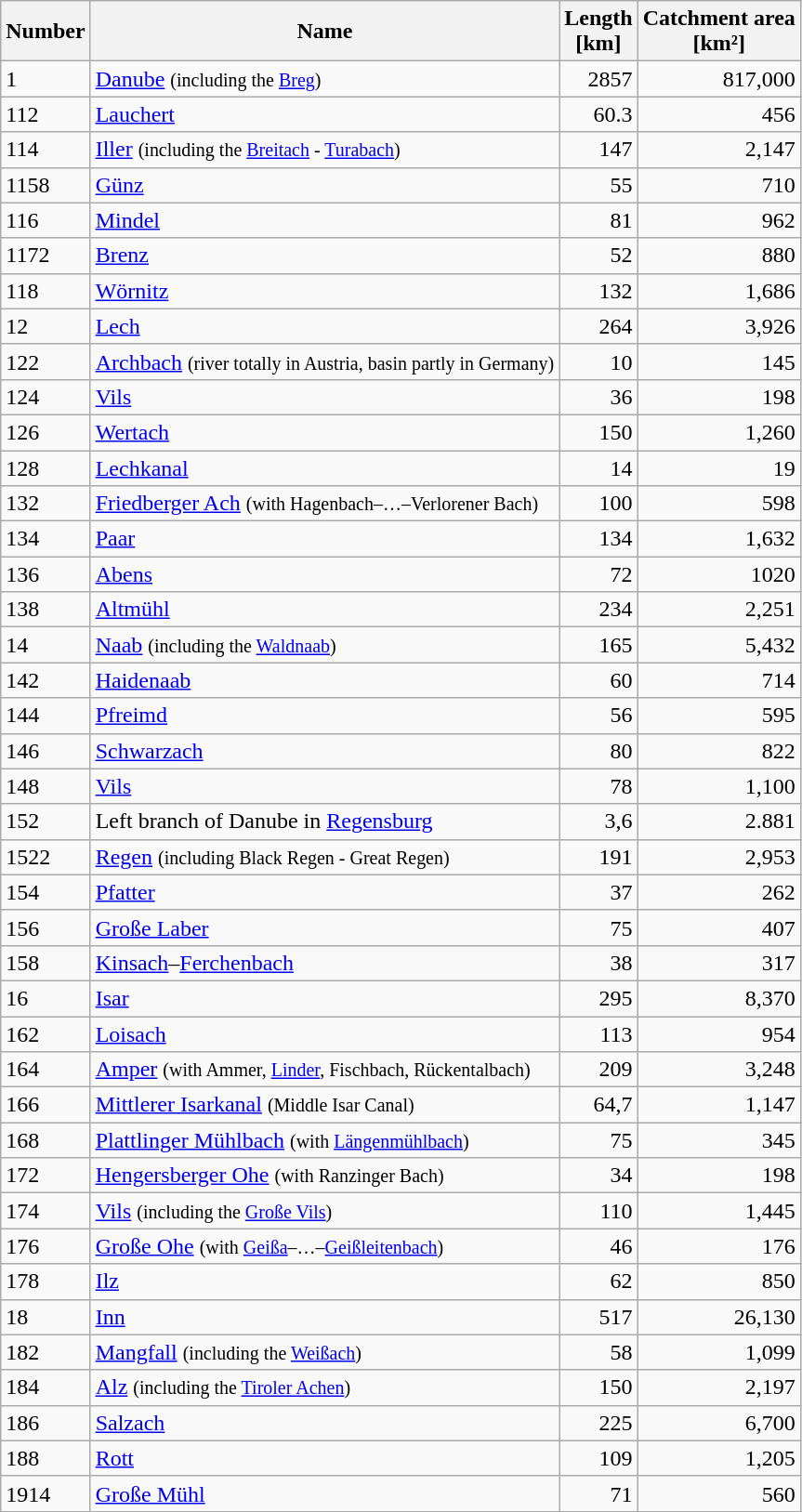<table class="wikitable sortable">
<tr>
<th>Number</th>
<th>Name</th>
<th>Length<br>[km]</th>
<th>Catchment area<br>[km²]</th>
</tr>
<tr>
<td style="text-align:left;">1</td>
<td style="text-align:left;"><a href='#'>Danube</a> <small>(including the <a href='#'>Breg</a>)</small></td>
<td style="text-align:right;">2857</td>
<td style="text-align:right;">817,000</td>
</tr>
<tr>
<td style="text-align:left;">112</td>
<td style="text-align:left;"><a href='#'>Lauchert</a></td>
<td style="text-align:right;">60.3</td>
<td style="text-align:right;">456</td>
</tr>
<tr>
<td style="text-align:left;">114</td>
<td style="text-align:left;"><a href='#'>Iller</a> <small>(including the <a href='#'>Breitach</a> - <a href='#'>Turabach</a>)</small></td>
<td style="text-align:right;">147</td>
<td style="text-align:right;">2,147</td>
</tr>
<tr>
<td style="text-align:left;">1158</td>
<td style="text-align:left;"><a href='#'>Günz</a></td>
<td style="text-align:right;">55</td>
<td style="text-align:right;">710</td>
</tr>
<tr>
<td style="text-align:left;">116</td>
<td style="text-align:left;"><a href='#'>Mindel</a></td>
<td style="text-align:right;">81</td>
<td style="text-align:right;">962</td>
</tr>
<tr>
<td style="text-align:left;">1172</td>
<td style="text-align:left;"><a href='#'>Brenz</a></td>
<td style="text-align:right;">52</td>
<td style="text-align:right;">880</td>
</tr>
<tr>
<td style="text-align:left;">118</td>
<td style="text-align:left;"><a href='#'>Wörnitz</a></td>
<td style="text-align:right;">132</td>
<td style="text-align:right;">1,686</td>
</tr>
<tr>
<td style="text-align:left;">12</td>
<td style="text-align:left;"><a href='#'>Lech</a></td>
<td style="text-align:right;">264</td>
<td style="text-align:right;">3,926</td>
</tr>
<tr>
<td style="text-align:left;">122</td>
<td style="text-align:left;"><a href='#'>Archbach</a> <small>(river totally in Austria, basin partly in Germany)</small></td>
<td style="text-align:right;">10</td>
<td style="text-align:right;">145</td>
</tr>
<tr>
<td style="text-align:left;">124</td>
<td style="text-align:left;"><a href='#'>Vils</a></td>
<td style="text-align:right;">36</td>
<td style="text-align:right;">198</td>
</tr>
<tr>
<td style="text-align:left;">126</td>
<td style="text-align:left;"><a href='#'>Wertach</a></td>
<td style="text-align:right;">150</td>
<td style="text-align:right;">1,260</td>
</tr>
<tr>
<td style="text-align:left;">128</td>
<td style="text-align:left;"><a href='#'>Lechkanal</a></td>
<td style="text-align:right;">14</td>
<td style="text-align:right;">19</td>
</tr>
<tr>
<td style="text-align:left;">132</td>
<td style="text-align:left;"><a href='#'>Friedberger Ach</a> <small>(with Hagenbach–…–Verlorener Bach)</small></td>
<td style="text-align:right;">100 </td>
<td style="text-align:right;">598 </td>
</tr>
<tr>
<td style="text-align:left;">134</td>
<td style="text-align:left;"><a href='#'>Paar</a></td>
<td style="text-align:right;">134</td>
<td style="text-align:right;">1,632</td>
</tr>
<tr>
<td style="text-align:left;">136</td>
<td style="text-align:left;"><a href='#'>Abens</a></td>
<td style="text-align:right;">72 </td>
<td style="text-align:right;">1020 </td>
</tr>
<tr>
<td style="text-align:left;">138</td>
<td style="text-align:left;"><a href='#'>Altmühl</a></td>
<td style="text-align:right;">234</td>
<td style="text-align:right;">2,251</td>
</tr>
<tr>
<td style="text-align:left;">14</td>
<td style="text-align:left;"><a href='#'>Naab</a> <small>(including the <a href='#'>Waldnaab</a>)</small></td>
<td style="text-align:right;">165</td>
<td style="text-align:right;">5,432</td>
</tr>
<tr>
<td style="text-align:left;">142</td>
<td style="text-align:left;"><a href='#'>Haidenaab</a></td>
<td style="text-align:right;">60</td>
<td style="text-align:right;">714</td>
</tr>
<tr>
<td style="text-align:left;">144</td>
<td style="text-align:left;"><a href='#'>Pfreimd</a></td>
<td style="text-align:right;">56</td>
<td style="text-align:right;">595</td>
</tr>
<tr>
<td style="text-align:left;">146</td>
<td style="text-align:left;"><a href='#'>Schwarzach</a></td>
<td style="text-align:right;">80</td>
<td style="text-align:right;">822</td>
</tr>
<tr>
<td style="text-align:left;">148</td>
<td style="text-align:left;"><a href='#'>Vils</a></td>
<td style="text-align:right;">78</td>
<td style="text-align:right;">1,100</td>
</tr>
<tr>
<td style="text-align:left;">152</td>
<td style="text-align:left;">Left branch of Danube in <a href='#'>Regensburg</a></td>
<td style="text-align:right;">3,6</td>
<td style="text-align:right;">2.881 </td>
</tr>
<tr>
<td style="text-align:left;">1522</td>
<td style="text-align:left;"><a href='#'>Regen</a> <small>(including Black Regen - Great Regen)</small></td>
<td style="text-align:right;">191</td>
<td style="text-align:right;">2,953</td>
</tr>
<tr>
<td style="text-align:left;">154</td>
<td style="text-align:left;"><a href='#'>Pfatter</a></td>
<td style="text-align:right;">37</td>
<td style="text-align:right;">262</td>
</tr>
<tr>
<td style="text-align:left;">156</td>
<td style="text-align:left;"><a href='#'>Große Laber</a></td>
<td style="text-align:right;">75</td>
<td style="text-align:right;">407</td>
</tr>
<tr>
<td style="text-align:left;">158</td>
<td style="text-align:left;"><a href='#'>Kinsach</a>–<a href='#'>Ferchenbach</a></td>
<td style="text-align:right;">38</td>
<td style="text-align:right;">317</td>
</tr>
<tr>
<td style="text-align:left;">16</td>
<td style="text-align:left;"><a href='#'>Isar</a></td>
<td style="text-align:right;">295</td>
<td style="text-align:right;">8,370</td>
</tr>
<tr>
<td style="text-align:left;">162</td>
<td style="text-align:left;"><a href='#'>Loisach</a></td>
<td style="text-align:right;">113</td>
<td style="text-align:right;">954</td>
</tr>
<tr>
<td style="text-align:left;">164</td>
<td style="text-align:left;"><a href='#'>Amper</a> <small>(with Ammer, <a href='#'>Linder</a>, Fischbach, Rückentalbach)</small></td>
<td style="text-align:right;">209</td>
<td style="text-align:right;">3,248</td>
</tr>
<tr>
<td style="text-align:left;">166</td>
<td style="text-align:left;"><a href='#'>Mittlerer Isarkanal</a> <small>(Middle Isar Canal)</small></td>
<td style="text-align:right;">64,7</td>
<td style="text-align:right;">1,147</td>
</tr>
<tr>
<td style="text-align:left;">168</td>
<td style="text-align:left;"><a href='#'>Plattlinger Mühlbach</a> <small>(with <a href='#'>Längenmühlbach</a>)</small></td>
<td style="text-align:right;">75</td>
<td style="text-align:right;">345</td>
</tr>
<tr>
<td style="text-align:left;">172</td>
<td style="text-align:left;"><a href='#'>Hengersberger Ohe</a> <small>(with Ranzinger Bach)</small></td>
<td style="text-align:right;">34</td>
<td style="text-align:right;">198</td>
</tr>
<tr>
<td style="text-align:left;">174</td>
<td style="text-align:left;"><a href='#'>Vils</a> <small>(including the <a href='#'>Große Vils</a>)</small></td>
<td style="text-align:right;">110</td>
<td style="text-align:right;">1,445</td>
</tr>
<tr>
<td style="text-align:left;">176</td>
<td style="text-align:left;"><a href='#'>Große Ohe</a> <small>(with <a href='#'>Geißa</a>–…–<a href='#'>Geißleitenbach</a>)</small></td>
<td style="text-align:right;">46</td>
<td style="text-align:right;">176</td>
</tr>
<tr>
<td style="text-align:left;">178</td>
<td style="text-align:left;"><a href='#'>Ilz</a></td>
<td style="text-align:right;">62</td>
<td style="text-align:right;">850</td>
</tr>
<tr>
<td style="text-align:left;">18</td>
<td style="text-align:left;"><a href='#'>Inn</a></td>
<td style="text-align:right;">517</td>
<td style="text-align:right;">26,130</td>
</tr>
<tr>
<td style="text-align:left;">182</td>
<td style="text-align:left;"><a href='#'>Mangfall</a> <small>(including the <a href='#'>Weißach</a>)</small></td>
<td style="text-align:right;">58</td>
<td style="text-align:right;">1,099</td>
</tr>
<tr>
<td style="text-align:left;">184</td>
<td style="text-align:left;"><a href='#'>Alz</a> <small>(including the <a href='#'>Tiroler Achen</a>)</small></td>
<td style="text-align:right;">150</td>
<td style="text-align:right;">2,197</td>
</tr>
<tr>
<td style="text-align:left;">186</td>
<td style="text-align:left;"><a href='#'>Salzach</a></td>
<td style="text-align:right;">225</td>
<td style="text-align:right;">6,700</td>
</tr>
<tr>
<td style="text-align:left;">188</td>
<td style="text-align:left;"><a href='#'>Rott</a></td>
<td style="text-align:right;">109</td>
<td style="text-align:right;">1,205</td>
</tr>
<tr>
<td style="text-align:left;">1914</td>
<td style="text-align:left;"><a href='#'>Große Mühl</a></td>
<td style="text-align:right;">71</td>
<td style="text-align:right;">560</td>
</tr>
<tr>
</tr>
</table>
